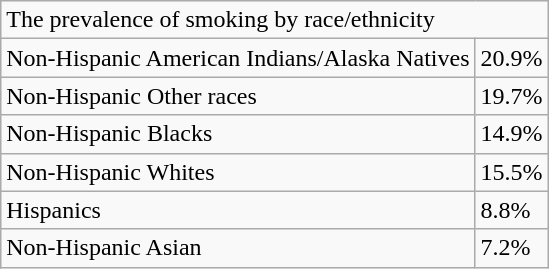<table class="wikitable">
<tr>
<td colspan="2">The prevalence of smoking by race/ethnicity                </td>
</tr>
<tr>
<td>Non-Hispanic American Indians/Alaska Natives</td>
<td>20.9%</td>
</tr>
<tr>
<td>Non-Hispanic Other races</td>
<td>19.7%</td>
</tr>
<tr>
<td>Non-Hispanic Blacks</td>
<td>14.9%</td>
</tr>
<tr>
<td>Non-Hispanic Whites</td>
<td>15.5%</td>
</tr>
<tr>
<td>Hispanics</td>
<td>8.8%</td>
</tr>
<tr>
<td>Non-Hispanic Asian</td>
<td>7.2%</td>
</tr>
</table>
